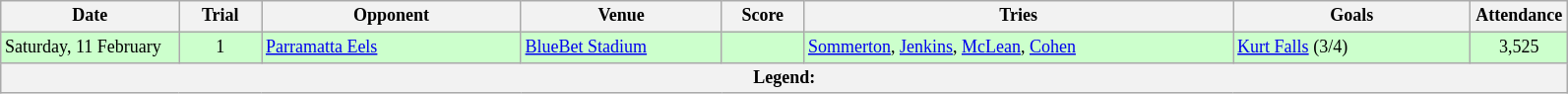<table style="font-size:75%;" class="wikitable">
<tr>
<th style="width:115px;">Date</th>
<th style="width:50px;">Trial</th>
<th style="width:170px;">Opponent</th>
<th style="width:130px;">Venue</th>
<th style="width:50px;">Score</th>
<th style="width:285px;">Tries</th>
<th style="width:155px;">Goals</th>
<th style="width:60px;">Attendance</th>
</tr>
<tr style="background:#cfc;">
<td>Saturday, 11 February</td>
<td style="text-align:center;">1</td>
<td> <a href='#'>Parramatta Eels</a></td>
<td><a href='#'>BlueBet Stadium</a></td>
<td style="text-align:center;"></td>
<td><a href='#'>Sommerton</a>, <a href='#'>Jenkins</a>, <a href='#'>McLean</a>, <a href='#'>Cohen</a></td>
<td><a href='#'>Kurt Falls</a> (3/4)</td>
<td style="text-align:center;">3,525</td>
</tr>
<tr>
<th colspan="8"><strong>Legend</strong>:   </th>
</tr>
</table>
